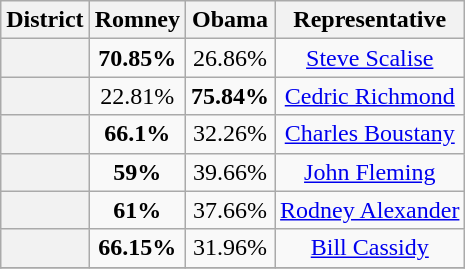<table class="wikitable sortable">
<tr>
<th>District</th>
<th>Romney</th>
<th>Obama</th>
<th>Representative</th>
</tr>
<tr align=center>
<th></th>
<td><strong>70.85%</strong></td>
<td>26.86%</td>
<td><a href='#'>Steve Scalise</a></td>
</tr>
<tr align=center>
<th></th>
<td>22.81%</td>
<td><strong>75.84%</strong></td>
<td><a href='#'>Cedric Richmond</a></td>
</tr>
<tr align=center>
<th></th>
<td><strong>66.1%</strong></td>
<td>32.26%</td>
<td><a href='#'>Charles Boustany</a></td>
</tr>
<tr align=center>
<th></th>
<td><strong>59%</strong></td>
<td>39.66%</td>
<td><a href='#'>John Fleming</a></td>
</tr>
<tr align=center>
<th></th>
<td><strong>61%</strong></td>
<td>37.66%</td>
<td><a href='#'>Rodney Alexander</a></td>
</tr>
<tr align=center>
<th></th>
<td><strong>66.15%</strong></td>
<td>31.96%</td>
<td><a href='#'>Bill Cassidy</a></td>
</tr>
<tr align=center>
</tr>
</table>
